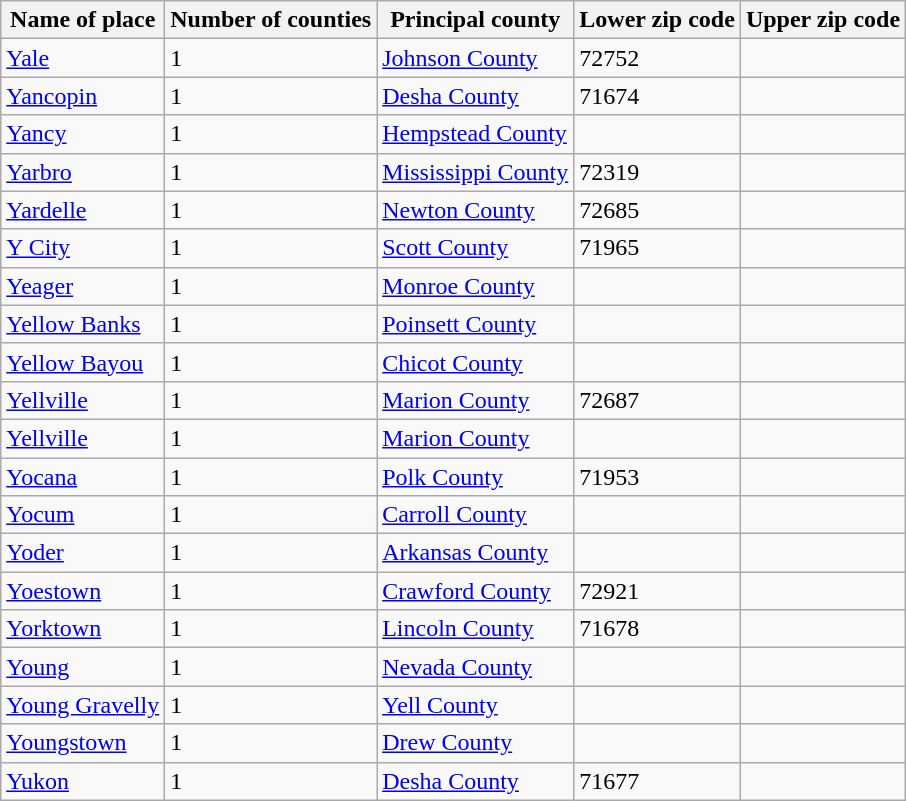<table class="wikitable">
<tr>
<th>Name of place</th>
<th>Number of counties</th>
<th>Principal county</th>
<th>Lower zip code</th>
<th>Upper zip code</th>
</tr>
<tr>
<td><a href='#'>Yale</a></td>
<td>1</td>
<td><a href='#'>Johnson County</a></td>
<td>72752</td>
<td> </td>
</tr>
<tr>
<td><a href='#'>Yancopin</a></td>
<td>1</td>
<td><a href='#'>Desha County</a></td>
<td>71674</td>
<td> </td>
</tr>
<tr>
<td><a href='#'>Yancy</a></td>
<td>1</td>
<td><a href='#'>Hempstead County</a></td>
<td> </td>
<td> </td>
</tr>
<tr>
<td><a href='#'>Yarbro</a></td>
<td>1</td>
<td><a href='#'>Mississippi County</a></td>
<td>72319</td>
<td> </td>
</tr>
<tr>
<td><a href='#'>Yardelle</a></td>
<td>1</td>
<td><a href='#'>Newton County</a></td>
<td>72685</td>
<td> </td>
</tr>
<tr>
<td><a href='#'>Y City</a></td>
<td>1</td>
<td><a href='#'>Scott County</a></td>
<td>71965</td>
<td> </td>
</tr>
<tr>
<td><a href='#'>Yeager</a></td>
<td>1</td>
<td><a href='#'>Monroe County</a></td>
<td> </td>
<td> </td>
</tr>
<tr>
<td><a href='#'>Yellow Banks</a></td>
<td>1</td>
<td><a href='#'>Poinsett County</a></td>
<td> </td>
<td> </td>
</tr>
<tr>
<td><a href='#'>Yellow Bayou</a></td>
<td>1</td>
<td><a href='#'>Chicot County</a></td>
<td> </td>
<td> </td>
</tr>
<tr>
<td><a href='#'>Yellville</a></td>
<td>1</td>
<td><a href='#'>Marion County</a></td>
<td>72687</td>
<td> </td>
</tr>
<tr>
<td><a href='#'>Yellville</a></td>
<td>1</td>
<td><a href='#'>Marion County</a></td>
<td> </td>
<td> </td>
</tr>
<tr>
<td><a href='#'>Yocana</a></td>
<td>1</td>
<td><a href='#'>Polk County</a></td>
<td>71953</td>
<td> </td>
</tr>
<tr>
<td><a href='#'>Yocum</a></td>
<td>1</td>
<td><a href='#'>Carroll County</a></td>
<td> </td>
<td> </td>
</tr>
<tr>
<td><a href='#'>Yoder</a></td>
<td>1</td>
<td><a href='#'>Arkansas County</a></td>
<td> </td>
<td> </td>
</tr>
<tr>
<td><a href='#'>Yoestown</a></td>
<td>1</td>
<td><a href='#'>Crawford County</a></td>
<td>72921</td>
<td> </td>
</tr>
<tr>
<td><a href='#'>Yorktown</a></td>
<td>1</td>
<td><a href='#'>Lincoln County</a></td>
<td>71678</td>
<td> </td>
</tr>
<tr>
<td><a href='#'>Young</a></td>
<td>1</td>
<td><a href='#'>Nevada County</a></td>
<td> </td>
<td> </td>
</tr>
<tr>
<td><a href='#'>Young Gravelly</a></td>
<td>1</td>
<td><a href='#'>Yell County</a></td>
<td> </td>
<td> </td>
</tr>
<tr>
<td><a href='#'>Youngstown</a></td>
<td>1</td>
<td><a href='#'>Drew County</a></td>
<td> </td>
<td> </td>
</tr>
<tr>
<td><a href='#'>Yukon</a></td>
<td>1</td>
<td><a href='#'>Desha County</a></td>
<td>71677</td>
<td> </td>
</tr>
</table>
